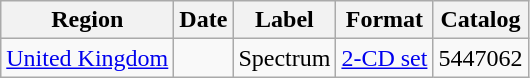<table class="wikitable">
<tr>
<th>Region</th>
<th>Date</th>
<th>Label</th>
<th>Format</th>
<th>Catalog</th>
</tr>
<tr>
<td><a href='#'>United Kingdom</a></td>
<td></td>
<td>Spectrum</td>
<td><a href='#'>2-CD set</a></td>
<td>5447062</td>
</tr>
</table>
